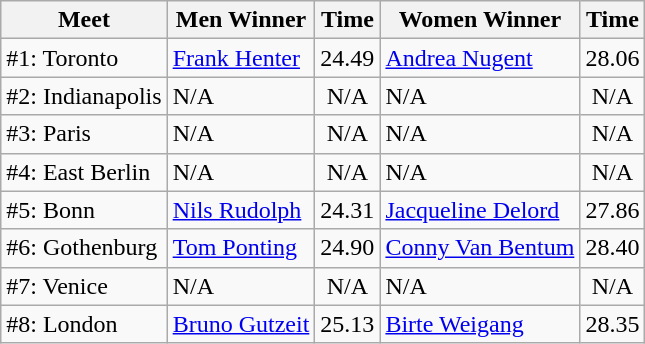<table class=wikitable>
<tr>
<th>Meet</th>
<th>Men Winner</th>
<th>Time</th>
<th>Women Winner</th>
<th>Time</th>
</tr>
<tr>
<td>#1: Toronto</td>
<td> <a href='#'>Frank Henter</a></td>
<td align=center>24.49</td>
<td> <a href='#'>Andrea Nugent</a></td>
<td align=center>28.06</td>
</tr>
<tr>
<td>#2: Indianapolis</td>
<td>N/A</td>
<td align=center>N/A</td>
<td>N/A</td>
<td align=center>N/A</td>
</tr>
<tr>
<td>#3: Paris</td>
<td>N/A</td>
<td align=center>N/A</td>
<td>N/A</td>
<td align=center>N/A</td>
</tr>
<tr>
<td>#4: East Berlin</td>
<td>N/A</td>
<td align=center>N/A</td>
<td>N/A</td>
<td align=center>N/A</td>
</tr>
<tr>
<td>#5: Bonn</td>
<td> <a href='#'>Nils Rudolph</a></td>
<td align=center>24.31</td>
<td> <a href='#'>Jacqueline Delord</a></td>
<td align=center>27.86</td>
</tr>
<tr>
<td>#6: Gothenburg</td>
<td> <a href='#'>Tom Ponting</a></td>
<td align=center>24.90</td>
<td> <a href='#'>Conny Van Bentum</a></td>
<td align=center>28.40</td>
</tr>
<tr>
<td>#7: Venice</td>
<td>N/A</td>
<td align=center>N/A</td>
<td>N/A</td>
<td align=center>N/A</td>
</tr>
<tr>
<td>#8: London</td>
<td> <a href='#'>Bruno Gutzeit</a></td>
<td align=center>25.13</td>
<td> <a href='#'>Birte Weigang</a></td>
<td align=center>28.35</td>
</tr>
</table>
